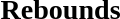<table width=100%>
<tr>
<td width=50% valign=top><br><h3>Rebounds</h3>


</td>
</tr>
</table>
